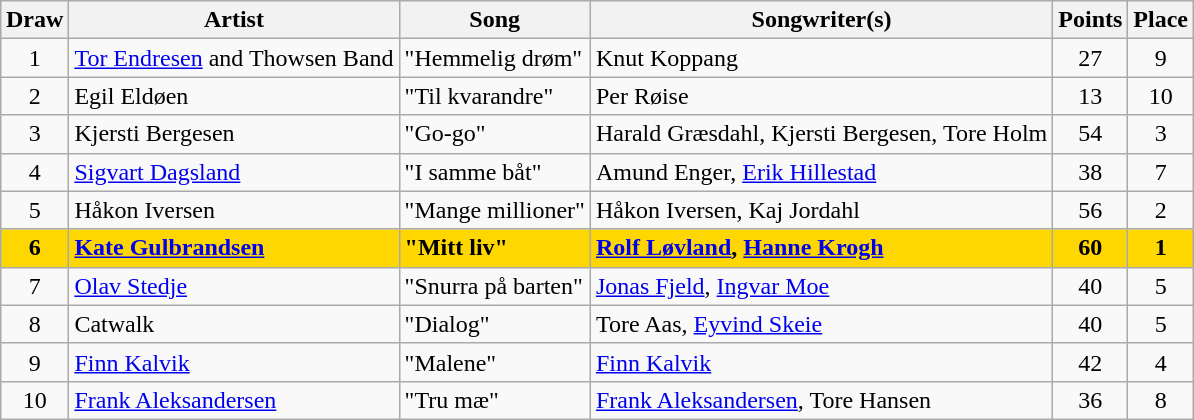<table class="sortable wikitable" style="margin: 1em auto 1em auto; text-align:center">
<tr>
<th>Draw</th>
<th>Artist</th>
<th>Song</th>
<th>Songwriter(s)</th>
<th>Points</th>
<th>Place</th>
</tr>
<tr>
<td>1</td>
<td align="left"><a href='#'>Tor Endresen</a> and Thowsen Band</td>
<td align="left">"Hemmelig drøm"</td>
<td align="left">Knut Koppang</td>
<td>27</td>
<td>9</td>
</tr>
<tr>
<td>2</td>
<td align="left">Egil Eldøen</td>
<td align="left">"Til kvarandre"</td>
<td align="left">Per Røise</td>
<td>13</td>
<td>10</td>
</tr>
<tr>
<td>3</td>
<td align="left">Kjersti Bergesen</td>
<td align="left">"Go-go"</td>
<td align="left">Harald Græsdahl, Kjersti Bergesen, Tore Holm</td>
<td>54</td>
<td>3</td>
</tr>
<tr>
<td>4</td>
<td align="left"><a href='#'>Sigvart Dagsland</a></td>
<td align="left">"I samme båt"</td>
<td align="left">Amund Enger, <a href='#'>Erik Hillestad</a></td>
<td>38</td>
<td>7</td>
</tr>
<tr>
<td>5</td>
<td align="left">Håkon Iversen</td>
<td align="left">"Mange millioner"</td>
<td align="left">Håkon Iversen, Kaj Jordahl</td>
<td>56</td>
<td>2</td>
</tr>
<tr style="font-weight:bold; background:gold;">
<td>6</td>
<td align="left"><a href='#'>Kate Gulbrandsen</a></td>
<td align="left">"Mitt liv"</td>
<td align="left"><a href='#'>Rolf Løvland</a>, <a href='#'>Hanne Krogh</a></td>
<td>60</td>
<td>1</td>
</tr>
<tr>
<td>7</td>
<td align="left"><a href='#'>Olav Stedje</a></td>
<td align="left">"Snurra på barten"</td>
<td align="left"><a href='#'>Jonas Fjeld</a>, <a href='#'>Ingvar Moe</a></td>
<td>40</td>
<td>5</td>
</tr>
<tr>
<td>8</td>
<td align="left">Catwalk</td>
<td align="left">"Dialog"</td>
<td align="left">Tore Aas, <a href='#'>Eyvind Skeie</a></td>
<td>40</td>
<td>5</td>
</tr>
<tr>
<td>9</td>
<td align="left"><a href='#'>Finn Kalvik</a></td>
<td align="left">"Malene"</td>
<td align="left"><a href='#'>Finn Kalvik</a></td>
<td>42</td>
<td>4</td>
</tr>
<tr>
<td>10</td>
<td align="left"><a href='#'>Frank Aleksandersen</a></td>
<td align="left">"Tru mæ"</td>
<td align="left"><a href='#'>Frank Aleksandersen</a>, Tore Hansen</td>
<td>36</td>
<td>8</td>
</tr>
</table>
